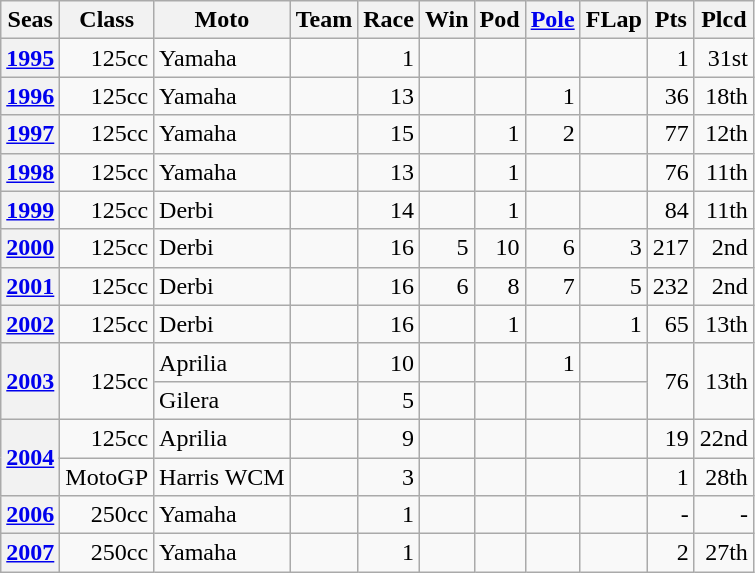<table class="wikitable">
<tr>
<th>Seas</th>
<th>Class</th>
<th>Moto</th>
<th>Team</th>
<th>Race</th>
<th>Win</th>
<th>Pod</th>
<th><a href='#'>Pole</a></th>
<th>FLap</th>
<th>Pts</th>
<th>Plcd</th>
</tr>
<tr align="right">
<th><a href='#'>1995</a></th>
<td>125cc</td>
<td align="left">Yamaha</td>
<td></td>
<td>1</td>
<td></td>
<td></td>
<td></td>
<td></td>
<td>1</td>
<td>31st</td>
</tr>
<tr align="right">
<th><a href='#'>1996</a></th>
<td>125cc</td>
<td align="left">Yamaha</td>
<td></td>
<td>13</td>
<td></td>
<td></td>
<td>1</td>
<td></td>
<td>36</td>
<td>18th</td>
</tr>
<tr align="right">
<th><a href='#'>1997</a></th>
<td>125cc</td>
<td align="left">Yamaha</td>
<td></td>
<td>15</td>
<td></td>
<td>1</td>
<td>2</td>
<td></td>
<td>77</td>
<td>12th</td>
</tr>
<tr align="right">
<th><a href='#'>1998</a></th>
<td>125cc</td>
<td align="left">Yamaha</td>
<td></td>
<td>13</td>
<td></td>
<td>1</td>
<td></td>
<td></td>
<td>76</td>
<td>11th</td>
</tr>
<tr align="right">
<th><a href='#'>1999</a></th>
<td>125cc</td>
<td align="left">Derbi</td>
<td></td>
<td>14</td>
<td></td>
<td>1</td>
<td></td>
<td></td>
<td>84</td>
<td>11th</td>
</tr>
<tr align="right">
<th><a href='#'>2000</a></th>
<td>125cc</td>
<td align="left">Derbi</td>
<td></td>
<td>16</td>
<td>5</td>
<td>10</td>
<td>6</td>
<td>3</td>
<td>217</td>
<td>2nd</td>
</tr>
<tr align="right">
<th><a href='#'>2001</a></th>
<td>125cc</td>
<td align="left">Derbi</td>
<td></td>
<td>16</td>
<td>6</td>
<td>8</td>
<td>7</td>
<td>5</td>
<td>232</td>
<td>2nd</td>
</tr>
<tr align="right">
<th><a href='#'>2002</a></th>
<td>125cc</td>
<td align="left">Derbi</td>
<td></td>
<td>16</td>
<td></td>
<td>1</td>
<td></td>
<td>1</td>
<td>65</td>
<td>13th</td>
</tr>
<tr align="right">
<th rowspan=2><a href='#'>2003</a></th>
<td rowspan=2>125cc</td>
<td align="left">Aprilia</td>
<td></td>
<td>10</td>
<td></td>
<td></td>
<td>1</td>
<td></td>
<td rowspan=2>76</td>
<td rowspan=2>13th</td>
</tr>
<tr align="right">
<td align="left">Gilera</td>
<td></td>
<td>5</td>
<td></td>
<td></td>
<td></td>
<td></td>
</tr>
<tr align="right">
<th rowspan=2><a href='#'>2004</a></th>
<td>125cc</td>
<td align="left">Aprilia</td>
<td></td>
<td>9</td>
<td></td>
<td></td>
<td></td>
<td></td>
<td>19</td>
<td>22nd</td>
</tr>
<tr align="right">
<td>MotoGP</td>
<td align="left">Harris WCM</td>
<td></td>
<td>3</td>
<td></td>
<td></td>
<td></td>
<td></td>
<td>1</td>
<td>28th</td>
</tr>
<tr align="right">
<th><a href='#'>2006</a></th>
<td>250cc</td>
<td align="left">Yamaha</td>
<td></td>
<td>1</td>
<td></td>
<td></td>
<td></td>
<td></td>
<td>-</td>
<td>-</td>
</tr>
<tr align="right">
<th><a href='#'>2007</a></th>
<td>250cc</td>
<td align="left">Yamaha</td>
<td></td>
<td>1</td>
<td></td>
<td></td>
<td></td>
<td></td>
<td>2</td>
<td>27th</td>
</tr>
</table>
